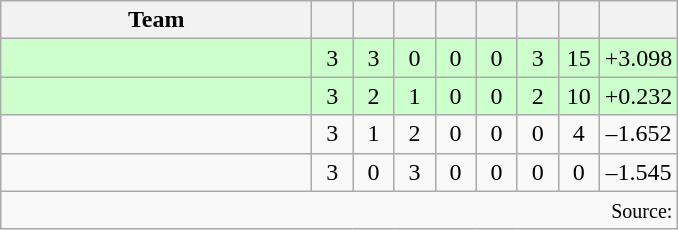<table class="wikitable" style="text-align:center">
<tr>
<th width=200>Team</th>
<th width=20></th>
<th width=20></th>
<th width=20></th>
<th width=20></th>
<th width=20></th>
<th width=20></th>
<th width=20></th>
<th width=45></th>
</tr>
<tr style="background:#cfc">
<td style="text-align:left;"></td>
<td>3</td>
<td>3</td>
<td>0</td>
<td>0</td>
<td>0</td>
<td>3</td>
<td>15</td>
<td>+3.098</td>
</tr>
<tr style="background:#cfc">
<td style="text-align:left;"></td>
<td>3</td>
<td>2</td>
<td>1</td>
<td>0</td>
<td>0</td>
<td>2</td>
<td>10</td>
<td>+0.232</td>
</tr>
<tr>
<td style="text-align:left;"></td>
<td>3</td>
<td>1</td>
<td>2</td>
<td>0</td>
<td>0</td>
<td>0</td>
<td>4</td>
<td>–1.652</td>
</tr>
<tr>
<td style="text-align:left;"></td>
<td>3</td>
<td>0</td>
<td>3</td>
<td>0</td>
<td>0</td>
<td>0</td>
<td>0</td>
<td>–1.545</td>
</tr>
<tr>
<td colspan="9" style="text-align:right;"><small>Source: </small></td>
</tr>
</table>
